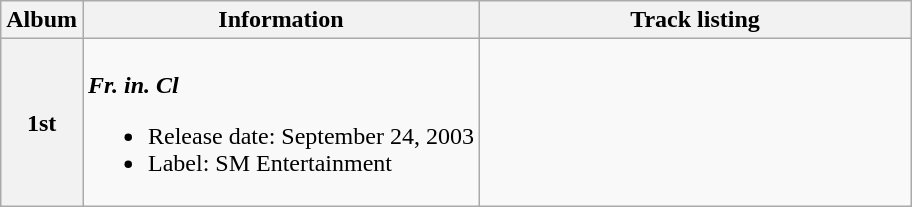<table class="wikitable">
<tr>
<th>Album</th>
<th>Information</th>
<th style="width:280px;">Track listing</th>
</tr>
<tr>
<th>1st</th>
<td><br><strong><em>Fr. in. Cl</em></strong><ul><li>Release date: September 24, 2003</li><li>Label: SM Entertainment</li></ul></td>
<td style="text-align:center" style="font-size: 85%;"></td>
</tr>
</table>
